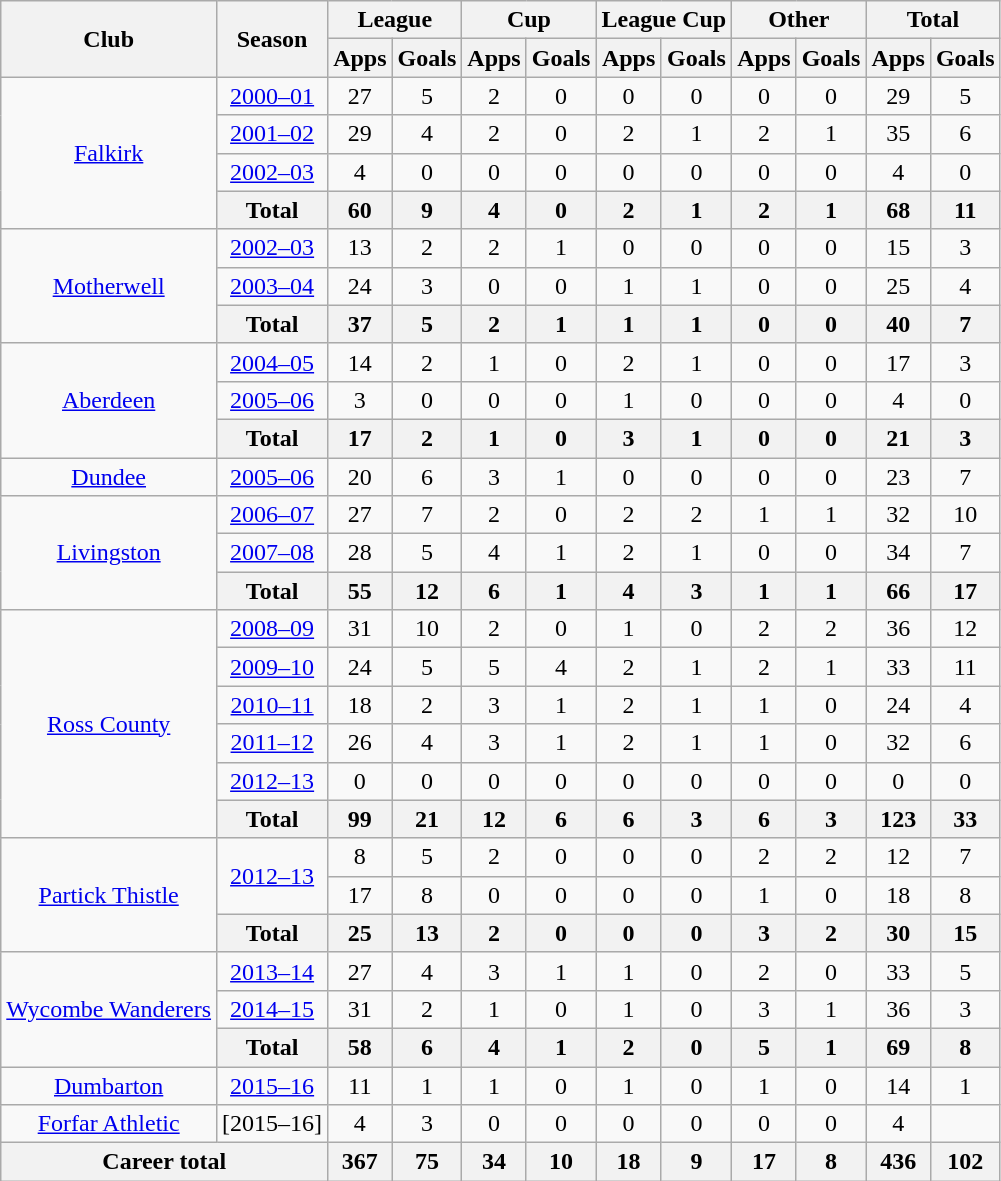<table class="wikitable" style="text-align: center">
<tr>
<th rowspan="2">Club</th>
<th rowspan="2">Season</th>
<th colspan="2">League</th>
<th colspan="2">Cup</th>
<th colspan="2">League Cup</th>
<th colspan="2">Other</th>
<th colspan="2">Total</th>
</tr>
<tr>
<th>Apps</th>
<th>Goals</th>
<th>Apps</th>
<th>Goals</th>
<th>Apps</th>
<th>Goals</th>
<th>Apps</th>
<th>Goals</th>
<th>Apps</th>
<th>Goals</th>
</tr>
<tr>
<td rowspan="4"><a href='#'>Falkirk</a></td>
<td><a href='#'>2000–01</a></td>
<td>27</td>
<td>5</td>
<td>2</td>
<td>0</td>
<td>0</td>
<td>0</td>
<td>0</td>
<td>0</td>
<td>29</td>
<td>5</td>
</tr>
<tr>
<td><a href='#'>2001–02</a></td>
<td>29</td>
<td>4</td>
<td>2</td>
<td>0</td>
<td>2</td>
<td>1</td>
<td>2</td>
<td>1</td>
<td>35</td>
<td>6</td>
</tr>
<tr>
<td><a href='#'>2002–03</a></td>
<td>4</td>
<td>0</td>
<td>0</td>
<td>0</td>
<td>0</td>
<td>0</td>
<td>0</td>
<td>0</td>
<td>4</td>
<td>0</td>
</tr>
<tr>
<th>Total</th>
<th>60</th>
<th>9</th>
<th>4</th>
<th>0</th>
<th>2</th>
<th>1</th>
<th>2</th>
<th>1</th>
<th>68</th>
<th>11</th>
</tr>
<tr>
<td rowspan="3"><a href='#'>Motherwell</a></td>
<td><a href='#'>2002–03</a></td>
<td>13</td>
<td>2</td>
<td>2</td>
<td>1</td>
<td>0</td>
<td>0</td>
<td>0</td>
<td>0</td>
<td>15</td>
<td>3</td>
</tr>
<tr>
<td><a href='#'>2003–04</a></td>
<td>24</td>
<td>3</td>
<td>0</td>
<td>0</td>
<td>1</td>
<td>1</td>
<td>0</td>
<td>0</td>
<td>25</td>
<td>4</td>
</tr>
<tr>
<th>Total</th>
<th>37</th>
<th>5</th>
<th>2</th>
<th>1</th>
<th>1</th>
<th>1</th>
<th>0</th>
<th>0</th>
<th>40</th>
<th>7</th>
</tr>
<tr>
<td rowspan="3"><a href='#'>Aberdeen</a></td>
<td><a href='#'>2004–05</a></td>
<td>14</td>
<td>2</td>
<td>1</td>
<td>0</td>
<td>2</td>
<td>1</td>
<td>0</td>
<td>0</td>
<td>17</td>
<td>3</td>
</tr>
<tr>
<td><a href='#'>2005–06</a></td>
<td>3</td>
<td>0</td>
<td>0</td>
<td>0</td>
<td>1</td>
<td>0</td>
<td>0</td>
<td>0</td>
<td>4</td>
<td>0</td>
</tr>
<tr>
<th>Total</th>
<th>17</th>
<th>2</th>
<th>1</th>
<th>0</th>
<th>3</th>
<th>1</th>
<th>0</th>
<th>0</th>
<th>21</th>
<th>3</th>
</tr>
<tr>
<td rowspan="1"><a href='#'>Dundee</a></td>
<td><a href='#'>2005–06</a></td>
<td>20</td>
<td>6</td>
<td>3</td>
<td>1</td>
<td>0</td>
<td>0</td>
<td>0</td>
<td>0</td>
<td>23</td>
<td>7</td>
</tr>
<tr>
<td rowspan="3"><a href='#'>Livingston</a></td>
<td><a href='#'>2006–07</a></td>
<td>27</td>
<td>7</td>
<td>2</td>
<td>0</td>
<td>2</td>
<td>2</td>
<td>1</td>
<td>1</td>
<td>32</td>
<td>10</td>
</tr>
<tr>
<td><a href='#'>2007–08</a></td>
<td>28</td>
<td>5</td>
<td>4</td>
<td>1</td>
<td>2</td>
<td>1</td>
<td>0</td>
<td>0</td>
<td>34</td>
<td>7</td>
</tr>
<tr>
<th>Total</th>
<th>55</th>
<th>12</th>
<th>6</th>
<th>1</th>
<th>4</th>
<th>3</th>
<th>1</th>
<th>1</th>
<th>66</th>
<th>17</th>
</tr>
<tr>
<td rowspan="6"><a href='#'>Ross County</a></td>
<td><a href='#'>2008–09</a></td>
<td>31</td>
<td>10</td>
<td>2</td>
<td>0</td>
<td>1</td>
<td>0</td>
<td>2</td>
<td>2</td>
<td>36</td>
<td>12</td>
</tr>
<tr>
<td><a href='#'>2009–10</a></td>
<td>24</td>
<td>5</td>
<td>5</td>
<td>4</td>
<td>2</td>
<td>1</td>
<td>2</td>
<td>1</td>
<td>33</td>
<td>11</td>
</tr>
<tr>
<td><a href='#'>2010–11</a></td>
<td>18</td>
<td>2</td>
<td>3</td>
<td>1</td>
<td>2</td>
<td>1</td>
<td>1</td>
<td>0</td>
<td>24</td>
<td>4</td>
</tr>
<tr>
<td><a href='#'>2011–12</a></td>
<td>26</td>
<td>4</td>
<td>3</td>
<td>1</td>
<td>2</td>
<td>1</td>
<td>1</td>
<td>0</td>
<td>32</td>
<td>6</td>
</tr>
<tr>
<td><a href='#'>2012–13</a></td>
<td>0</td>
<td>0</td>
<td>0</td>
<td>0</td>
<td>0</td>
<td>0</td>
<td>0</td>
<td>0</td>
<td>0</td>
<td>0</td>
</tr>
<tr>
<th>Total</th>
<th>99</th>
<th>21</th>
<th>12</th>
<th>6</th>
<th>6</th>
<th>3</th>
<th>6</th>
<th>3</th>
<th>123</th>
<th>33</th>
</tr>
<tr>
<td rowspan="3"><a href='#'>Partick Thistle</a></td>
<td rowspan="2"><a href='#'>2012–13</a></td>
<td>8</td>
<td>5</td>
<td>2</td>
<td>0</td>
<td>0</td>
<td>0</td>
<td>2</td>
<td>2</td>
<td>12</td>
<td>7</td>
</tr>
<tr>
<td>17</td>
<td>8</td>
<td>0</td>
<td>0</td>
<td>0</td>
<td>0</td>
<td>1</td>
<td>0</td>
<td>18</td>
<td>8</td>
</tr>
<tr>
<th>Total</th>
<th>25</th>
<th>13</th>
<th>2</th>
<th>0</th>
<th>0</th>
<th>0</th>
<th>3</th>
<th>2</th>
<th>30</th>
<th>15</th>
</tr>
<tr>
<td rowspan="3"><a href='#'>Wycombe Wanderers</a></td>
<td><a href='#'>2013–14</a></td>
<td>27</td>
<td>4</td>
<td>3</td>
<td>1</td>
<td>1</td>
<td>0</td>
<td>2</td>
<td>0</td>
<td>33</td>
<td>5</td>
</tr>
<tr>
<td><a href='#'>2014–15</a></td>
<td>31</td>
<td>2</td>
<td>1</td>
<td>0</td>
<td>1</td>
<td>0</td>
<td>3</td>
<td>1</td>
<td>36</td>
<td>3</td>
</tr>
<tr>
<th>Total</th>
<th>58</th>
<th>6</th>
<th>4</th>
<th>1</th>
<th>2</th>
<th>0</th>
<th>5</th>
<th>1</th>
<th>69</th>
<th>8</th>
</tr>
<tr>
<td><a href='#'>Dumbarton</a></td>
<td><a href='#'>2015–16</a></td>
<td>11</td>
<td>1</td>
<td>1</td>
<td>0</td>
<td>1</td>
<td>0</td>
<td>1</td>
<td>0</td>
<td>14</td>
<td>1</td>
</tr>
<tr>
<td><a href='#'>Forfar Athletic</a></td>
<td>[2015–16]</td>
<td>4</td>
<td>3</td>
<td>0</td>
<td>0</td>
<td>0</td>
<td>0</td>
<td>0</td>
<td>0</td>
<td>4</td>
<td></td>
</tr>
<tr>
<th colspan="2">Career total</th>
<th>367</th>
<th>75</th>
<th>34</th>
<th>10</th>
<th>18</th>
<th>9</th>
<th>17</th>
<th>8</th>
<th>436</th>
<th>102</th>
</tr>
</table>
